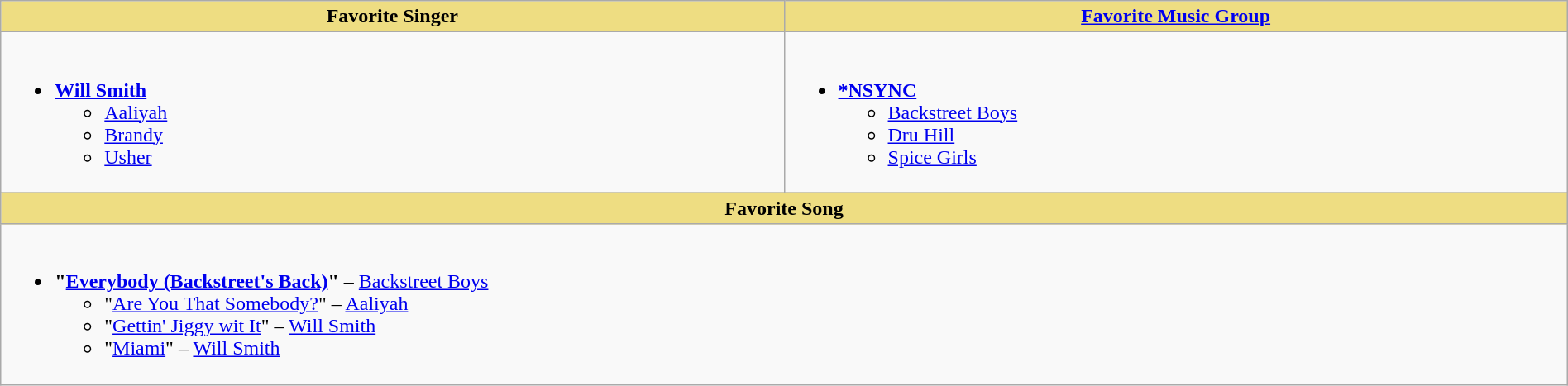<table class="wikitable" style="width:100%">
<tr>
<th style="background:#EEDD82; width:50%">Favorite Singer</th>
<th style="background:#EEDD82; width:50%"><a href='#'>Favorite Music Group</a></th>
</tr>
<tr>
<td valign="top"><br><ul><li><strong><a href='#'>Will Smith</a></strong><ul><li><a href='#'>Aaliyah</a></li><li><a href='#'>Brandy</a></li><li><a href='#'>Usher</a></li></ul></li></ul></td>
<td valign="top"><br><ul><li><strong><a href='#'>*NSYNC</a></strong><ul><li><a href='#'>Backstreet Boys</a></li><li><a href='#'>Dru Hill</a></li><li><a href='#'>Spice Girls</a></li></ul></li></ul></td>
</tr>
<tr>
<th style="background:#EEDD82;" colspan="2">Favorite Song</th>
</tr>
<tr>
<td colspan="2" valign="top"><br><ul><li><strong>"<a href='#'>Everybody (Backstreet's Back)</a>"</strong> – <a href='#'>Backstreet Boys</a><ul><li>"<a href='#'>Are You That Somebody?</a>" – <a href='#'>Aaliyah</a></li><li>"<a href='#'>Gettin' Jiggy wit It</a>" – <a href='#'>Will Smith</a></li><li>"<a href='#'>Miami</a>" – <a href='#'>Will Smith</a></li></ul></li></ul></td>
</tr>
</table>
